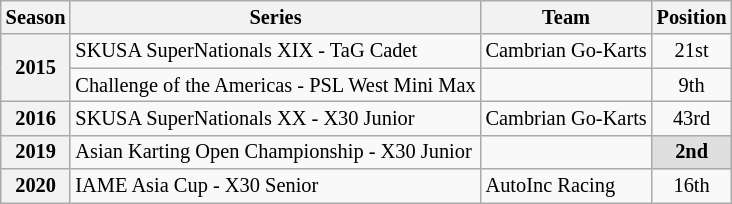<table class="wikitable" style="font-size: 85%; text-align:center">
<tr>
<th>Season</th>
<th>Series</th>
<th>Team</th>
<th>Position</th>
</tr>
<tr>
<th rowspan="2">2015</th>
<td align="left">SKUSA SuperNationals XIX - TaG Cadet</td>
<td align="left">Cambrian Go-Karts</td>
<td>21st</td>
</tr>
<tr>
<td align="left">Challenge of the Americas - PSL West Mini Max</td>
<td align="left"></td>
<td>9th</td>
</tr>
<tr>
<th>2016</th>
<td align="left">SKUSA SuperNationals XX - X30 Junior</td>
<td align="left">Cambrian Go-Karts</td>
<td>43rd</td>
</tr>
<tr>
<th>2019</th>
<td align="left">Asian Karting Open Championship - X30 Junior</td>
<td align="left"></td>
<td style="background:#DFDFDF"><strong>2nd</strong></td>
</tr>
<tr>
<th>2020</th>
<td align="left">IAME Asia Cup - X30 Senior</td>
<td align="left">AutoInc Racing</td>
<td>16th</td>
</tr>
</table>
